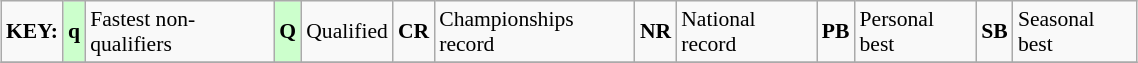<table class="wikitable" style="margin:0.5em auto; font-size:90%;position:relative;" width=60%>
<tr>
<td><strong>KEY:</strong></td>
<td bgcolor=ccffcc align=center><strong>q</strong></td>
<td>Fastest non-qualifiers</td>
<td bgcolor=ccffcc align=center><strong>Q</strong></td>
<td>Qualified</td>
<td align=center><strong>CR</strong></td>
<td>Championships record</td>
<td align=center><strong>NR</strong></td>
<td>National record</td>
<td align=center><strong>PB</strong></td>
<td>Personal best</td>
<td align=center><strong>SB</strong></td>
<td>Seasonal best</td>
</tr>
<tr>
</tr>
</table>
